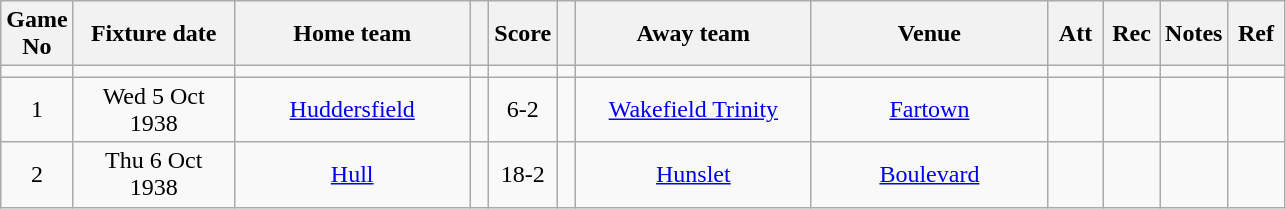<table class="wikitable" style="text-align:center;">
<tr>
<th width=20 abbr="No">Game No</th>
<th width=100 abbr="Date">Fixture date</th>
<th width=150 abbr="Home team">Home team</th>
<th width=5 abbr="space"></th>
<th width=20 abbr="Score">Score</th>
<th width=5 abbr="space"></th>
<th width=150 abbr="Away team">Away team</th>
<th width=150 abbr="Venue">Venue</th>
<th width=30 abbr="Att">Att</th>
<th width=30 abbr="Rec">Rec</th>
<th width=20 abbr="Notes">Notes</th>
<th width=30 abbr="Ref">Ref</th>
</tr>
<tr>
<td></td>
<td></td>
<td></td>
<td></td>
<td></td>
<td></td>
<td></td>
<td></td>
<td></td>
<td></td>
<td></td>
</tr>
<tr>
<td>1</td>
<td>Wed 5 Oct 1938</td>
<td><a href='#'>Huddersfield</a></td>
<td></td>
<td>6-2</td>
<td></td>
<td><a href='#'>Wakefield Trinity</a></td>
<td><a href='#'>Fartown</a></td>
<td></td>
<td></td>
<td></td>
<td></td>
</tr>
<tr>
<td>2</td>
<td>Thu 6 Oct 1938</td>
<td><a href='#'>Hull</a></td>
<td></td>
<td>18-2</td>
<td></td>
<td><a href='#'>Hunslet</a></td>
<td><a href='#'>Boulevard</a></td>
<td></td>
<td></td>
<td></td>
<td></td>
</tr>
</table>
